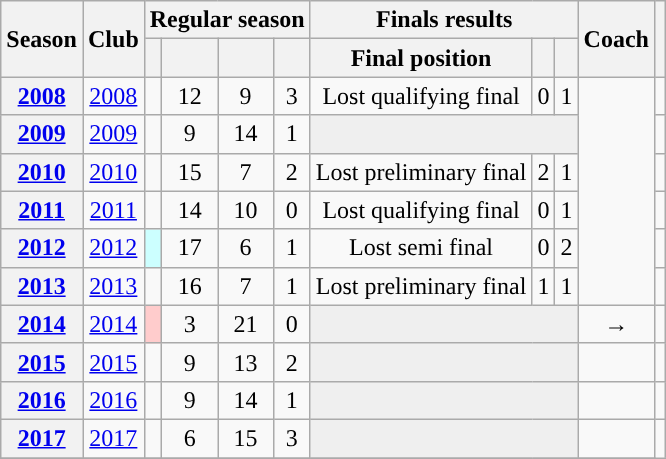<table class="wikitable sortable plainrowheaders" style="text-align:center;">
<tr>
<th scope="col" rowspan=2>Season</th>
<th scope="col" class="unsortable" rowspan=2>Club</th>
<th scope="col" colspan="4">Regular season</th>
<th scope="col" colspan="3">Finals results</th>
<th scope="col" rowspan=2>Coach</th>
<th scope="col" class="unsortable" rowspan=2></th>
</tr>
<tr>
<th scope="col"></th>
<th scope="col"></th>
<th scope="col"></th>
<th scope="col"></th>
<th scope="col">Final position</th>
<th scope="col"></th>
<th scope="col"></th>
</tr>
<tr>
<th scope="row" style="text-align:center;"><a href='#'>2008</a></th>
<td><a href='#'>2008</a></td>
<td></td>
<td>12</td>
<td>9</td>
<td>3</td>
<td>Lost qualifying final</td>
<td>0</td>
<td>1</td>
<td rowspan=6></td>
<td></td>
</tr>
<tr>
<th scope="row" style="text-align:center;"><a href='#'>2009</a></th>
<td><a href='#'>2009</a></td>
<td></td>
<td>9</td>
<td>14</td>
<td>1</td>
<td colspan=3 style="background:#efefef;"></td>
<td></td>
</tr>
<tr>
<th scope="row" style="text-align:center;"><a href='#'>2010</a></th>
<td><a href='#'>2010</a></td>
<td></td>
<td>15</td>
<td>7</td>
<td>2</td>
<td>Lost preliminary final</td>
<td>2</td>
<td>1</td>
<td></td>
</tr>
<tr>
<th scope="row" style="text-align:center;"><a href='#'>2011</a></th>
<td><a href='#'>2011</a></td>
<td></td>
<td>14</td>
<td>10</td>
<td>0</td>
<td>Lost qualifying final</td>
<td>0</td>
<td>1</td>
<td></td>
</tr>
<tr>
<th scope="row" style="text-align:center;"><a href='#'>2012</a></th>
<td><a href='#'>2012</a></td>
<td style="background:#CCFFFF;"></td>
<td>17</td>
<td>6</td>
<td>1</td>
<td>Lost semi final</td>
<td>0</td>
<td>2</td>
<td></td>
</tr>
<tr>
<th scope="row" style="text-align:center;"><a href='#'>2013</a></th>
<td><a href='#'>2013</a></td>
<td></td>
<td>16</td>
<td>7</td>
<td>1</td>
<td>Lost preliminary final</td>
<td>1</td>
<td>1</td>
<td></td>
</tr>
<tr>
<th scope="row" style="text-align:center;"><a href='#'>2014</a></th>
<td><a href='#'>2014</a></td>
<td style="background-color:#fcc;"></td>
<td>3</td>
<td>21</td>
<td>0</td>
<td colspan=3 style="background:#efefef;"></td>
<td> → </td>
<td></td>
</tr>
<tr>
<th scope="row" style="text-align:center;"><a href='#'>2015</a></th>
<td><a href='#'>2015</a></td>
<td></td>
<td>9</td>
<td>13</td>
<td>2</td>
<td colspan=3 style="background:#efefef;"></td>
<td></td>
<td></td>
</tr>
<tr>
<th scope="row" style="text-align:center;"><a href='#'>2016</a></th>
<td><a href='#'>2016</a></td>
<td></td>
<td>9</td>
<td>14</td>
<td>1</td>
<td colspan=3 style="background:#efefef;"></td>
<td></td>
<td></td>
</tr>
<tr>
<th scope="row" style="text-align:center;"><a href='#'>2017</a></th>
<td><a href='#'>2017</a></td>
<td></td>
<td>6</td>
<td>15</td>
<td>3</td>
<td colspan=3 style="background:#efefef;"></td>
<td></td>
</tr>
<tr>
</tr>
</table>
